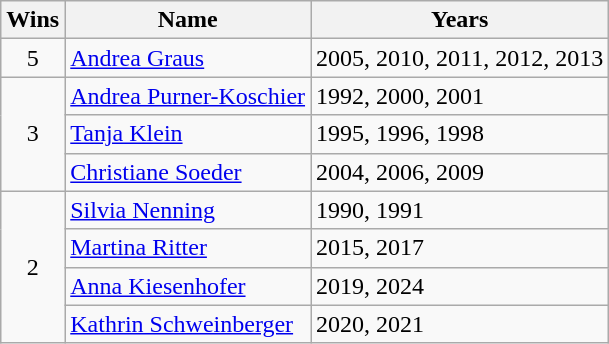<table class="wikitable">
<tr>
<th>Wins</th>
<th>Name</th>
<th>Years</th>
</tr>
<tr>
<td align=center rowspan=1>5</td>
<td><a href='#'>Andrea Graus</a></td>
<td align=left>2005, 2010, 2011, 2012, 2013</td>
</tr>
<tr>
<td align=center rowspan=3>3</td>
<td><a href='#'>Andrea Purner-Koschier</a></td>
<td align=left>1992, 2000, 2001</td>
</tr>
<tr>
<td><a href='#'>Tanja Klein</a></td>
<td align=left>1995, 1996, 1998</td>
</tr>
<tr>
<td><a href='#'>Christiane Soeder</a></td>
<td align=left>2004, 2006, 2009</td>
</tr>
<tr>
<td align=center rowspan=4>2</td>
<td><a href='#'>Silvia Nenning</a></td>
<td align=left>1990, 1991</td>
</tr>
<tr>
<td><a href='#'>Martina Ritter</a></td>
<td align=left>2015, 2017</td>
</tr>
<tr>
<td><a href='#'>Anna Kiesenhofer</a></td>
<td align=left>2019, 2024</td>
</tr>
<tr>
<td><a href='#'>Kathrin Schweinberger</a></td>
<td align=left>2020, 2021</td>
</tr>
</table>
